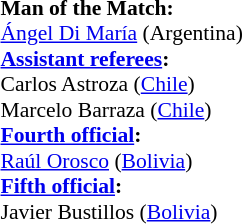<table width=50% style="font-size: 90%">
<tr>
<td><br><strong>Man of the Match:</strong>
<br><a href='#'>Ángel Di María</a> (Argentina)<br><strong><a href='#'>Assistant referees</a>:</strong>
<br>Carlos Astroza (<a href='#'>Chile</a>)
<br>Marcelo Barraza (<a href='#'>Chile</a>)
<br><strong><a href='#'>Fourth official</a>:</strong>
<br><a href='#'>Raúl Orosco</a> (<a href='#'>Bolivia</a>)
<br><strong><a href='#'>Fifth official</a>:</strong>
<br>Javier Bustillos (<a href='#'>Bolivia</a>)</td>
</tr>
</table>
